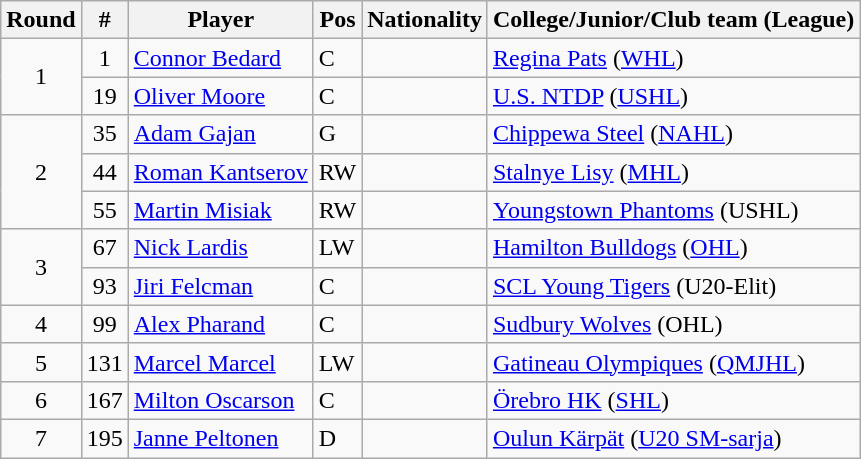<table class="wikitable">
<tr>
<th>Round</th>
<th>#</th>
<th>Player</th>
<th>Pos</th>
<th>Nationality</th>
<th>College/Junior/Club team (League)</th>
</tr>
<tr>
<td rowspan=2 style="text-align:center;">1</td>
<td style="text-align:center;">1</td>
<td><a href='#'>Connor Bedard</a></td>
<td>C</td>
<td></td>
<td><a href='#'>Regina Pats</a> (<a href='#'>WHL</a>)</td>
</tr>
<tr>
<td style="text-align:center;">19</td>
<td><a href='#'>Oliver Moore</a></td>
<td>C</td>
<td></td>
<td><a href='#'>U.S. NTDP</a> (<a href='#'>USHL</a>)</td>
</tr>
<tr>
<td rowspan=3 style="text-align:center;">2</td>
<td style="text-align:center;">35</td>
<td><a href='#'>Adam Gajan</a></td>
<td>G</td>
<td></td>
<td><a href='#'>Chippewa Steel</a> (<a href='#'>NAHL</a>)</td>
</tr>
<tr>
<td style="text-align:center;">44</td>
<td><a href='#'>Roman Kantserov</a></td>
<td>RW</td>
<td></td>
<td><a href='#'>Stalnye Lisy</a> (<a href='#'>MHL</a>)</td>
</tr>
<tr>
<td style="text-align:center;">55</td>
<td><a href='#'>Martin Misiak</a></td>
<td>RW</td>
<td></td>
<td><a href='#'>Youngstown Phantoms</a> (USHL)</td>
</tr>
<tr>
<td rowspan=2 style="text-align:center;">3</td>
<td style="text-align:center;">67</td>
<td><a href='#'>Nick Lardis</a></td>
<td>LW</td>
<td></td>
<td><a href='#'>Hamilton Bulldogs</a> (<a href='#'>OHL</a>)</td>
</tr>
<tr>
<td style="text-align:center;">93</td>
<td><a href='#'>Jiri Felcman</a></td>
<td>C</td>
<td></td>
<td><a href='#'>SCL Young Tigers</a> (U20-Elit)</td>
</tr>
<tr>
<td style="text-align:center;">4</td>
<td style="text-align:center;">99</td>
<td><a href='#'>Alex Pharand</a></td>
<td>C</td>
<td></td>
<td><a href='#'>Sudbury Wolves</a> (OHL)</td>
</tr>
<tr>
<td style="text-align:center;">5</td>
<td style="text-align:center;">131</td>
<td><a href='#'>Marcel Marcel</a></td>
<td>LW</td>
<td></td>
<td><a href='#'>Gatineau Olympiques</a> (<a href='#'>QMJHL</a>)</td>
</tr>
<tr>
<td style="text-align:center;">6</td>
<td style="text-align:center;">167</td>
<td><a href='#'>Milton Oscarson</a></td>
<td>C</td>
<td></td>
<td><a href='#'>Örebro HK</a> (<a href='#'>SHL</a>)</td>
</tr>
<tr>
<td style="text-align:center;">7</td>
<td style="text-align:center;">195</td>
<td><a href='#'>Janne Peltonen</a></td>
<td>D</td>
<td></td>
<td><a href='#'>Oulun Kärpät</a> (<a href='#'>U20 SM-sarja</a>)</td>
</tr>
</table>
